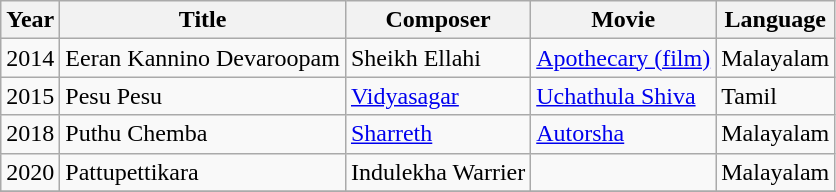<table class = "sortable wikitable">
<tr>
<th>Year</th>
<th>Title</th>
<th>Composer</th>
<th>Movie</th>
<th>Language</th>
</tr>
<tr>
<td>2014</td>
<td>Eeran Kannino Devaroopam</td>
<td>Sheikh Ellahi</td>
<td><a href='#'>Apothecary (film)</a></td>
<td>Malayalam</td>
</tr>
<tr>
<td>2015</td>
<td>Pesu Pesu</td>
<td><a href='#'>Vidyasagar</a></td>
<td><a href='#'>Uchathula Shiva</a></td>
<td>Tamil</td>
</tr>
<tr>
<td>2018</td>
<td>Puthu Chemba</td>
<td><a href='#'>Sharreth</a></td>
<td><a href='#'>Autorsha</a></td>
<td>Malayalam</td>
</tr>
<tr>
<td>2020</td>
<td>Pattupettikara</td>
<td>Indulekha Warrier</td>
<td></td>
<td>Malayalam</td>
</tr>
<tr>
</tr>
</table>
